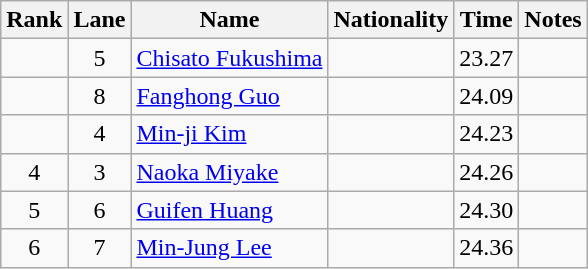<table class="wikitable sortable" style="text-align:center">
<tr>
<th>Rank</th>
<th>Lane</th>
<th>Name</th>
<th>Nationality</th>
<th>Time</th>
<th>Notes</th>
</tr>
<tr>
<td align=center></td>
<td>5</td>
<td align=left><a href='#'>Chisato Fukushima</a></td>
<td align=left></td>
<td>23.27</td>
<td></td>
</tr>
<tr>
<td align=center></td>
<td>8</td>
<td align=left><a href='#'>Fanghong Guo</a></td>
<td align=left></td>
<td>24.09</td>
<td></td>
</tr>
<tr>
<td align=center></td>
<td>4</td>
<td align=left><a href='#'>Min-ji Kim</a></td>
<td align=left></td>
<td>24.23</td>
<td></td>
</tr>
<tr>
<td align=center>4</td>
<td>3</td>
<td align=left><a href='#'>Naoka Miyake</a></td>
<td align=left></td>
<td>24.26</td>
<td></td>
</tr>
<tr>
<td align=center>5</td>
<td>6</td>
<td align=left><a href='#'>Guifen Huang</a></td>
<td align=left></td>
<td>24.30</td>
<td></td>
</tr>
<tr>
<td align=center>6</td>
<td>7</td>
<td align=left><a href='#'>Min-Jung Lee</a></td>
<td align=left></td>
<td>24.36</td>
<td></td>
</tr>
</table>
